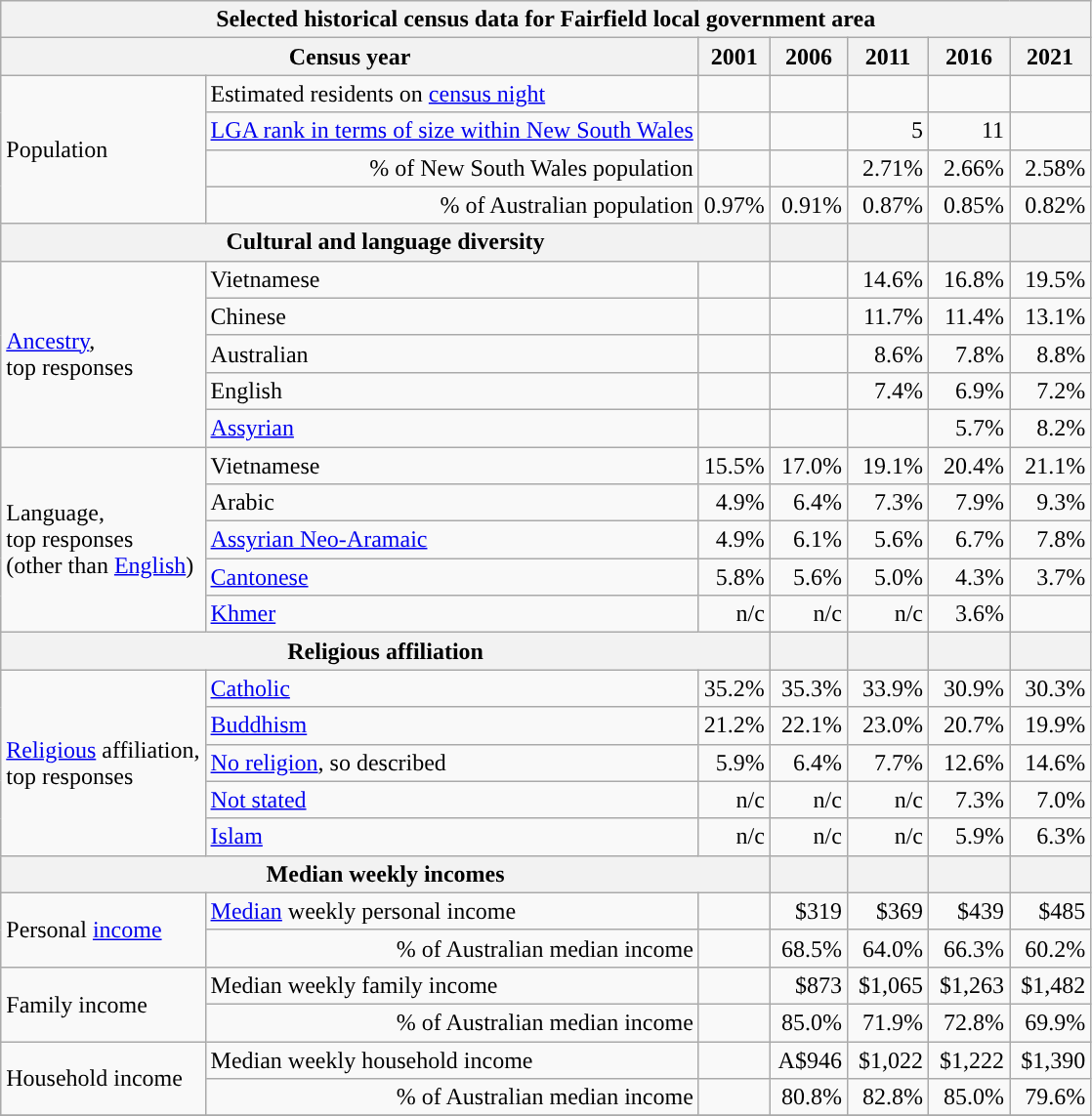<table class="wikitable">
<tr>
<th colspan=8>Selected historical census data for Fairfield local government area</th>
</tr>
<tr>
<th colspan=3>Census year</th>
<th>2001</th>
<th>2006</th>
<th>2011</th>
<th>2016</th>
<th>2021</th>
</tr>
<tr>
<td rowspan=4 colspan="2">Population</td>
<td>Estimated residents on <a href='#'>census night</a></td>
<td align="right"></td>
<td align="right"> </td>
<td align="right"> </td>
<td align="right"> </td>
<td align="right"> </td>
</tr>
<tr>
<td align="right"><a href='#'>LGA rank in terms of size within New South Wales</a></td>
<td align="right"></td>
<td align="right"></td>
<td align="right">5</td>
<td align="right"> 11</td>
<td align="right"></td>
</tr>
<tr>
<td align="right">% of New South Wales population</td>
<td align="right"></td>
<td align="right"></td>
<td align="right">2.71%</td>
<td align="right"> 2.66%</td>
<td align="right"> 2.58%</td>
</tr>
<tr>
<td align="right">% of Australian population</td>
<td align="right">0.97%</td>
<td align="right"> 0.91%</td>
<td align="right"> 0.87%</td>
<td align="right"> 0.85%</td>
<td align="right"> 0.82%</td>
</tr>
<tr>
<th colspan=4>Cultural and language diversity</th>
<th></th>
<th></th>
<th></th>
<th></th>
</tr>
<tr>
<td rowspan=5 colspan=2><a href='#'>Ancestry</a>,<br>top responses</td>
<td>Vietnamese</td>
<td align="right"></td>
<td align="right"></td>
<td align="right">14.6%</td>
<td align="right"> 16.8%</td>
<td align="right"> 19.5%</td>
</tr>
<tr>
<td>Chinese</td>
<td align="right"></td>
<td align="right"></td>
<td align="right">11.7%</td>
<td align="right"> 11.4%</td>
<td align="right"> 13.1%</td>
</tr>
<tr>
<td>Australian</td>
<td align="right"></td>
<td align="right"></td>
<td align="right">8.6%</td>
<td align="right"> 7.8%</td>
<td align="right"> 8.8%</td>
</tr>
<tr>
<td>English</td>
<td align="right"></td>
<td align="right"></td>
<td align="right">7.4%</td>
<td align="right"> 6.9%</td>
<td align="right"> 7.2%</td>
</tr>
<tr>
<td><a href='#'>Assyrian</a></td>
<td align="right"></td>
<td align="right"></td>
<td align="right"></td>
<td align="right"> 5.7%</td>
<td align="right"> 8.2%</td>
</tr>
<tr>
<td rowspan=5 colspan=2>Language,<br>top responses<br>(other than <a href='#'>English</a>)</td>
<td>Vietnamese</td>
<td align="right">15.5%</td>
<td align="right"> 17.0%</td>
<td align="right"> 19.1%</td>
<td align="right"> 20.4%</td>
<td align="right"> 21.1%</td>
</tr>
<tr>
<td>Arabic</td>
<td align="right">4.9%</td>
<td align="right"> 6.4%</td>
<td align="right"> 7.3%</td>
<td align="right"> 7.9%</td>
<td align="right"> 9.3%</td>
</tr>
<tr>
<td><a href='#'>Assyrian Neo-Aramaic</a></td>
<td align="right">4.9%</td>
<td align="right"> 6.1%</td>
<td align="right"> 5.6%</td>
<td align="right"> 6.7%</td>
<td align="right"> 7.8%</td>
</tr>
<tr>
<td><a href='#'>Cantonese</a></td>
<td align="right">5.8%</td>
<td align="right"> 5.6%</td>
<td align="right"> 5.0%</td>
<td align="right"> 4.3%</td>
<td align="right"> 3.7%</td>
</tr>
<tr>
<td><a href='#'>Khmer</a></td>
<td align="right">n/c</td>
<td align="right">n/c</td>
<td align="right">n/c</td>
<td align="right"> 3.6%</td>
<td align="right"></td>
</tr>
<tr>
<th colspan=4>Religious affiliation</th>
<th></th>
<th></th>
<th></th>
<th></th>
</tr>
<tr>
<td rowspan=5 colspan=2><a href='#'>Religious</a> affiliation,<br>top responses</td>
<td><a href='#'>Catholic</a></td>
<td align="right">35.2%</td>
<td align="right"> 35.3%</td>
<td align="right"> 33.9%</td>
<td align="right"> 30.9%</td>
<td align="right"> 30.3%</td>
</tr>
<tr>
<td><a href='#'>Buddhism</a></td>
<td align="right">21.2%</td>
<td align="right"> 22.1%</td>
<td align="right"> 23.0%</td>
<td align="right"> 20.7%</td>
<td align="right"> 19.9%</td>
</tr>
<tr>
<td><a href='#'>No religion</a>, so described</td>
<td align="right">5.9%</td>
<td align="right"> 6.4%</td>
<td align="right"> 7.7%</td>
<td align="right"> 12.6%</td>
<td align="right"> 14.6%</td>
</tr>
<tr>
<td><a href='#'>Not stated</a></td>
<td align="right">n/c</td>
<td align="right">n/c</td>
<td align="right">n/c</td>
<td align="right">7.3%</td>
<td align="right"> 7.0%</td>
</tr>
<tr>
<td><a href='#'>Islam</a></td>
<td align="right">n/c</td>
<td align="right">n/c</td>
<td align="right">n/c</td>
<td align="right">5.9%</td>
<td align="right"> 6.3%</td>
</tr>
<tr>
<th colspan=4>Median weekly incomes</th>
<th></th>
<th></th>
<th></th>
<th></th>
</tr>
<tr>
<td rowspan=2 colspan=2>Personal <a href='#'>income</a></td>
<td><a href='#'>Median</a> weekly personal income</td>
<td align="right"></td>
<td align="right">$319</td>
<td align="right"> $369</td>
<td align="right"> $439</td>
<td align="right"> $485</td>
</tr>
<tr>
<td align="right">% of Australian median income</td>
<td align="right"></td>
<td align="right">68.5%</td>
<td align="right"> 64.0%</td>
<td align="right"> 66.3%</td>
<td align="right"> 60.2%</td>
</tr>
<tr>
<td rowspan=2 colspan=2>Family income</td>
<td>Median weekly family income</td>
<td align="right"></td>
<td align="right">$873</td>
<td align="right"> $1,065</td>
<td align="right"> $1,263</td>
<td align="right">$1,482</td>
</tr>
<tr>
<td align="right">% of Australian median income</td>
<td align="right"></td>
<td align="right">85.0%</td>
<td align="right"> 71.9%</td>
<td align="right"> 72.8%</td>
<td align="right"> 69.9%</td>
</tr>
<tr>
<td rowspan=2 colspan=2>Household income</td>
<td>Median weekly household income</td>
<td align="right"></td>
<td align="right">A$946</td>
<td align="right"> $1,022</td>
<td align="right"> $1,222</td>
<td align="right"> $1,390</td>
</tr>
<tr>
<td align="right">% of Australian median income</td>
<td align="right"></td>
<td align="right">80.8%</td>
<td align="right"> 82.8%</td>
<td align="right"> 85.0%</td>
<td align="right"> 79.6%</td>
</tr>
<tr>
</tr>
</table>
